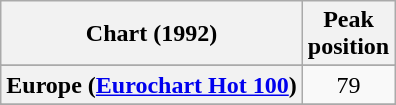<table class="wikitable sortable plainrowheaders" style="text-align:center">
<tr>
<th>Chart (1992)</th>
<th>Peak<br>position</th>
</tr>
<tr>
</tr>
<tr>
<th scope="row">Europe (<a href='#'>Eurochart Hot 100</a>)</th>
<td>79</td>
</tr>
<tr>
</tr>
<tr>
</tr>
<tr>
</tr>
<tr>
</tr>
<tr>
</tr>
</table>
